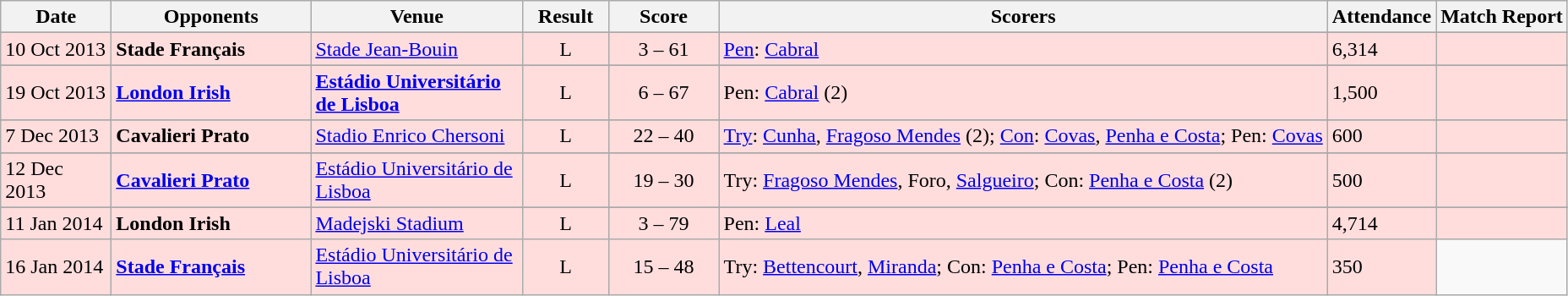<table class="wikitable" style="text-align:left">
<tr>
<th width="80">Date</th>
<th width="150">Opponents</th>
<th width="160">Venue</th>
<th width="60">Result</th>
<th width="80">Score</th>
<th>Scorers</th>
<th>Attendance</th>
<th>Match Report</th>
</tr>
<tr>
</tr>
<tr bgcolor="ffdddd">
<td>10 Oct 2013</td>
<td> <strong>Stade Français</strong></td>
<td><a href='#'>Stade Jean-Bouin</a></td>
<td style="text-align:center">L</td>
<td style="text-align:center">3 – 61</td>
<td><a href='#'>Pen</a>: <a href='#'>Cabral</a></td>
<td>6,314</td>
<td></td>
</tr>
<tr>
</tr>
<tr bgcolor="ffdddd">
<td>19 Oct 2013</td>
<td> <strong><a href='#'>London Irish</a></strong></td>
<td><strong> <a href='#'>Estádio Universitário de Lisboa</a></strong></td>
<td style="text-align:center">L</td>
<td style="text-align:center">6 – 67</td>
<td>Pen: <a href='#'>Cabral</a> (2)</td>
<td>1,500</td>
<td></td>
</tr>
<tr>
</tr>
<tr bgcolor="ffdddd">
<td>7 Dec 2013</td>
<td> <strong>Cavalieri Prato</strong></td>
<td><a href='#'>Stadio Enrico Chersoni</a></td>
<td style="text-align:center">L</td>
<td style="text-align:center">22 – 40</td>
<td><a href='#'>Try</a>: <a href='#'>Cunha</a>, <a href='#'>Fragoso Mendes</a> (2); <a href='#'>Con</a>: <a href='#'>Covas</a>, <a href='#'>Penha e Costa</a>; Pen: <a href='#'>Covas</a></td>
<td>600</td>
<td></td>
</tr>
<tr>
</tr>
<tr bgcolor="ffdddd">
<td>12 Dec 2013</td>
<td> <strong><a href='#'>Cavalieri Prato</a></strong></td>
<td><a href='#'>Estádio Universitário de Lisboa</a></td>
<td style="text-align:center">L</td>
<td style="text-align:center">19 – 30</td>
<td>Try: <a href='#'>Fragoso Mendes</a>, Foro, <a href='#'>Salgueiro</a>; Con: <a href='#'>Penha e Costa</a> (2)</td>
<td>500</td>
<td></td>
</tr>
<tr>
</tr>
<tr bgcolor="ffdddd">
<td>11 Jan 2014</td>
<td> <strong>London Irish</strong></td>
<td><a href='#'>Madejski Stadium</a></td>
<td style="text-align:center">L</td>
<td style="text-align:center">3 – 79</td>
<td>Pen: <a href='#'>Leal</a></td>
<td>4,714</td>
<td></td>
</tr>
<tr bgcolor="ffdddd">
<td>16 Jan 2014</td>
<td> <strong><a href='#'>Stade Français</a></strong></td>
<td><a href='#'>Estádio Universitário de Lisboa</a></td>
<td style="text-align:center">L</td>
<td style="text-align:center">15 – 48</td>
<td>Try: <a href='#'>Bettencourt</a>, <a href='#'>Miranda</a>; Con: <a href='#'>Penha e Costa</a>; Pen: <a href='#'>Penha e Costa</a></td>
<td>350</td>
</tr>
</table>
